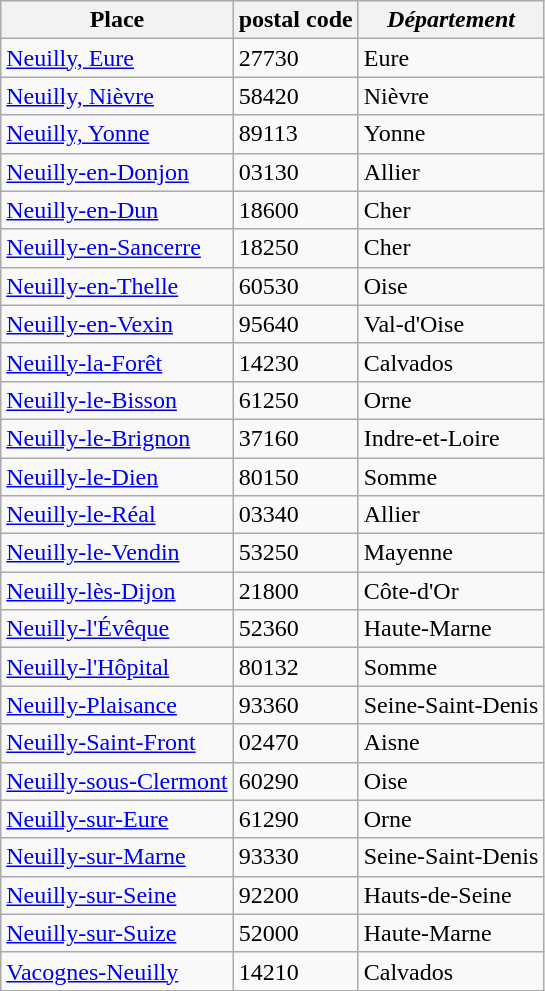<table class="wikitable">
<tr>
<th>Place</th>
<th>postal code</th>
<th><em>Département</em></th>
</tr>
<tr>
<td><a href='#'>Neuilly, Eure</a></td>
<td>27730</td>
<td>Eure</td>
</tr>
<tr>
<td><a href='#'>Neuilly, Nièvre</a></td>
<td>58420</td>
<td>Nièvre</td>
</tr>
<tr>
<td><a href='#'>Neuilly, Yonne</a></td>
<td>89113</td>
<td>Yonne</td>
</tr>
<tr>
<td><a href='#'>Neuilly-en-Donjon</a></td>
<td>03130</td>
<td>Allier</td>
</tr>
<tr>
<td><a href='#'>Neuilly-en-Dun</a></td>
<td>18600</td>
<td>Cher</td>
</tr>
<tr>
<td><a href='#'>Neuilly-en-Sancerre</a></td>
<td>18250</td>
<td>Cher</td>
</tr>
<tr>
<td><a href='#'>Neuilly-en-Thelle</a></td>
<td>60530</td>
<td>Oise</td>
</tr>
<tr>
<td><a href='#'>Neuilly-en-Vexin</a></td>
<td>95640</td>
<td>Val-d'Oise</td>
</tr>
<tr>
<td><a href='#'>Neuilly-la-Forêt</a></td>
<td>14230</td>
<td>Calvados</td>
</tr>
<tr>
<td><a href='#'>Neuilly-le-Bisson</a></td>
<td>61250</td>
<td>Orne</td>
</tr>
<tr>
<td><a href='#'>Neuilly-le-Brignon</a></td>
<td>37160</td>
<td>Indre-et-Loire</td>
</tr>
<tr>
<td><a href='#'>Neuilly-le-Dien</a></td>
<td>80150</td>
<td>Somme</td>
</tr>
<tr>
<td><a href='#'>Neuilly-le-Réal</a></td>
<td>03340</td>
<td>Allier</td>
</tr>
<tr>
<td><a href='#'>Neuilly-le-Vendin</a></td>
<td>53250</td>
<td>Mayenne</td>
</tr>
<tr>
<td><a href='#'>Neuilly-lès-Dijon</a></td>
<td>21800</td>
<td>Côte-d'Or</td>
</tr>
<tr>
<td><a href='#'>Neuilly-l'Évêque</a></td>
<td>52360</td>
<td>Haute-Marne</td>
</tr>
<tr>
<td><a href='#'>Neuilly-l'Hôpital</a></td>
<td>80132</td>
<td>Somme</td>
</tr>
<tr>
<td><a href='#'>Neuilly-Plaisance</a></td>
<td>93360</td>
<td>Seine-Saint-Denis</td>
</tr>
<tr>
<td><a href='#'>Neuilly-Saint-Front</a></td>
<td>02470</td>
<td>Aisne</td>
</tr>
<tr>
<td><a href='#'>Neuilly-sous-Clermont</a></td>
<td>60290</td>
<td>Oise</td>
</tr>
<tr>
<td><a href='#'>Neuilly-sur-Eure</a></td>
<td>61290</td>
<td>Orne</td>
</tr>
<tr>
<td><a href='#'>Neuilly-sur-Marne</a></td>
<td>93330</td>
<td>Seine-Saint-Denis</td>
</tr>
<tr>
<td><a href='#'>Neuilly-sur-Seine</a></td>
<td>92200</td>
<td>Hauts-de-Seine</td>
</tr>
<tr>
<td><a href='#'>Neuilly-sur-Suize</a></td>
<td>52000</td>
<td>Haute-Marne</td>
</tr>
<tr>
<td><a href='#'>Vacognes-Neuilly</a></td>
<td>14210</td>
<td>Calvados</td>
</tr>
</table>
